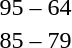<table style="text-align:center">
<tr>
<th width=200></th>
<th width=100></th>
<th width=200></th>
<th></th>
</tr>
<tr>
<td align=right><strong></strong></td>
<td>95 – 64</td>
<td align=left></td>
</tr>
<tr>
<td align=right><strong></strong></td>
<td>85 – 79</td>
<td align=left></td>
</tr>
</table>
